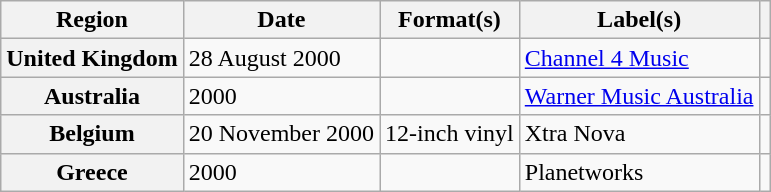<table class="wikitable plainrowheaders">
<tr>
<th>Region</th>
<th>Date</th>
<th>Format(s)</th>
<th>Label(s)</th>
<th></th>
</tr>
<tr>
<th scope="row">United Kingdom</th>
<td>28 August 2000</td>
<td></td>
<td><a href='#'>Channel 4 Music</a></td>
<td></td>
</tr>
<tr>
<th scope="row">Australia</th>
<td>2000</td>
<td></td>
<td><a href='#'>Warner Music Australia</a></td>
<td></td>
</tr>
<tr>
<th scope="row">Belgium</th>
<td>20 November 2000</td>
<td>12-inch vinyl</td>
<td>Xtra Nova</td>
<td></td>
</tr>
<tr>
<th scope="row">Greece</th>
<td>2000</td>
<td></td>
<td>Planetworks</td>
<td></td>
</tr>
</table>
